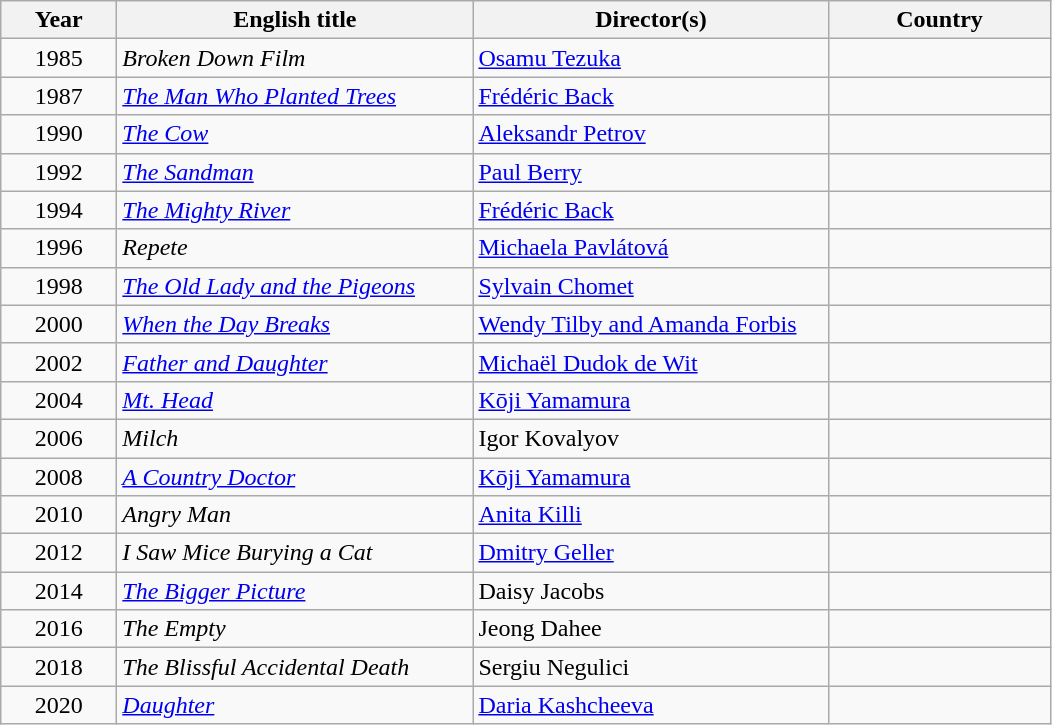<table class="wikitable">
<tr>
<th width="70">Year</th>
<th width="230">English title</th>
<th width="230">Director(s)</th>
<th width="140">Country</th>
</tr>
<tr>
<td style="text-align:center;">1985</td>
<td><em>Broken Down Film</em></td>
<td><a href='#'>Osamu Tezuka</a></td>
<td></td>
</tr>
<tr>
<td style="text-align:center;">1987</td>
<td><em><a href='#'>The Man Who Planted Trees</a></em></td>
<td><a href='#'>Frédéric Back</a></td>
<td></td>
</tr>
<tr>
<td style="text-align:center;">1990</td>
<td><em><a href='#'>The Cow</a></em></td>
<td><a href='#'>Aleksandr Petrov</a></td>
<td></td>
</tr>
<tr>
<td style="text-align:center;">1992</td>
<td><em><a href='#'>The Sandman</a></em></td>
<td><a href='#'>Paul Berry</a></td>
<td></td>
</tr>
<tr>
<td style="text-align:center;">1994</td>
<td><em><a href='#'>The Mighty River</a></em></td>
<td><a href='#'>Frédéric Back</a></td>
<td></td>
</tr>
<tr>
<td style="text-align:center;">1996</td>
<td><em>Repete</em></td>
<td><a href='#'>Michaela Pavlátová</a></td>
<td></td>
</tr>
<tr>
<td style="text-align:center;">1998</td>
<td><em><a href='#'>The Old Lady and the Pigeons</a></em></td>
<td><a href='#'>Sylvain Chomet</a></td>
<td></td>
</tr>
<tr>
<td style="text-align:center;">2000</td>
<td><em><a href='#'>When the Day Breaks</a></em></td>
<td><a href='#'>Wendy Tilby and Amanda Forbis</a></td>
<td></td>
</tr>
<tr>
<td style="text-align:center;">2002</td>
<td><em><a href='#'>Father and Daughter</a></em></td>
<td><a href='#'>Michaël Dudok de Wit</a></td>
<td></td>
</tr>
<tr>
<td style="text-align:center;">2004</td>
<td><em><a href='#'>Mt. Head</a></em></td>
<td><a href='#'>Kōji Yamamura</a></td>
<td></td>
</tr>
<tr>
<td style="text-align:center;">2006</td>
<td><em>Milch</em></td>
<td>Igor Kovalyov</td>
<td></td>
</tr>
<tr>
<td style="text-align:center;">2008</td>
<td><em><a href='#'>A Country Doctor</a></em></td>
<td><a href='#'>Kōji Yamamura</a></td>
<td></td>
</tr>
<tr>
<td style="text-align:center;">2010</td>
<td><em>Angry Man</em></td>
<td><a href='#'>Anita Killi</a></td>
<td></td>
</tr>
<tr>
<td style="text-align:center;">2012</td>
<td><em>I Saw Mice Burying a Cat</em></td>
<td><a href='#'>Dmitry Geller</a></td>
<td></td>
</tr>
<tr>
<td style="text-align:center;">2014</td>
<td><em><a href='#'>The Bigger Picture</a></em></td>
<td>Daisy Jacobs</td>
<td></td>
</tr>
<tr>
<td style="text-align:center;">2016</td>
<td><em>The Empty</em></td>
<td>Jeong Dahee</td>
<td></td>
</tr>
<tr>
<td style="text-align:center;">2018</td>
<td><em>The Blissful Accidental Death</em></td>
<td>Sergiu Negulici</td>
<td></td>
</tr>
<tr>
<td style="text-align:center;">2020</td>
<td><em><a href='#'>Daughter</a></em></td>
<td><a href='#'>Daria Kashcheeva</a></td>
<td><br></td>
</tr>
</table>
